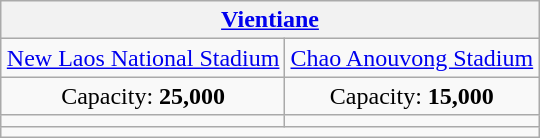<table class="wikitable" style="margin:1em auto; text-align:center;">
<tr>
<th colspan=2> <a href='#'>Vientiane</a></th>
</tr>
<tr>
<td><a href='#'>New Laos National Stadium</a></td>
<td><a href='#'>Chao Anouvong Stadium</a></td>
</tr>
<tr>
<td>Capacity: <strong>25,000</strong></td>
<td>Capacity: <strong>15,000</strong></td>
</tr>
<tr>
<td></td>
<td></td>
</tr>
<tr>
<td rowspan=4 colspan=2></td>
</tr>
</table>
